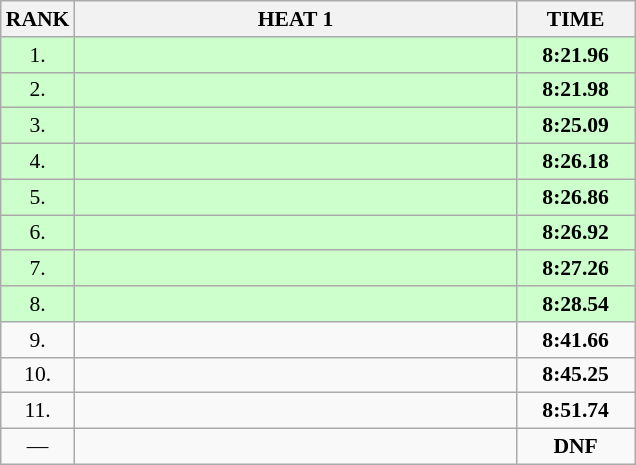<table class="wikitable" style="border-collapse: collapse; font-size: 90%;">
<tr>
<th>RANK</th>
<th style="width: 20em">HEAT 1</th>
<th style="width: 5em">TIME</th>
</tr>
<tr style="background:#ccffcc;">
<td align="center">1.</td>
<td></td>
<td align="center"><strong>8:21.96</strong></td>
</tr>
<tr style="background:#ccffcc;">
<td align="center">2.</td>
<td></td>
<td align="center"><strong>8:21.98</strong></td>
</tr>
<tr style="background:#ccffcc;">
<td align="center">3.</td>
<td></td>
<td align="center"><strong>8:25.09</strong></td>
</tr>
<tr style="background:#ccffcc;">
<td align="center">4.</td>
<td></td>
<td align="center"><strong>8:26.18</strong></td>
</tr>
<tr style="background:#ccffcc;">
<td align="center">5.</td>
<td></td>
<td align="center"><strong>8:26.86</strong></td>
</tr>
<tr style="background:#ccffcc;">
<td align="center">6.</td>
<td></td>
<td align="center"><strong>8:26.92</strong></td>
</tr>
<tr style="background:#ccffcc;">
<td align="center">7.</td>
<td></td>
<td align="center"><strong>8:27.26</strong></td>
</tr>
<tr style="background:#ccffcc;">
<td align="center">8.</td>
<td></td>
<td align="center"><strong>8:28.54</strong></td>
</tr>
<tr>
<td align="center">9.</td>
<td></td>
<td align="center"><strong>8:41.66</strong></td>
</tr>
<tr>
<td align="center">10.</td>
<td></td>
<td align="center"><strong>8:45.25</strong></td>
</tr>
<tr>
<td align="center">11.</td>
<td></td>
<td align="center"><strong>8:51.74</strong></td>
</tr>
<tr>
<td align="center">—</td>
<td></td>
<td align="center"><strong>DNF</strong></td>
</tr>
</table>
